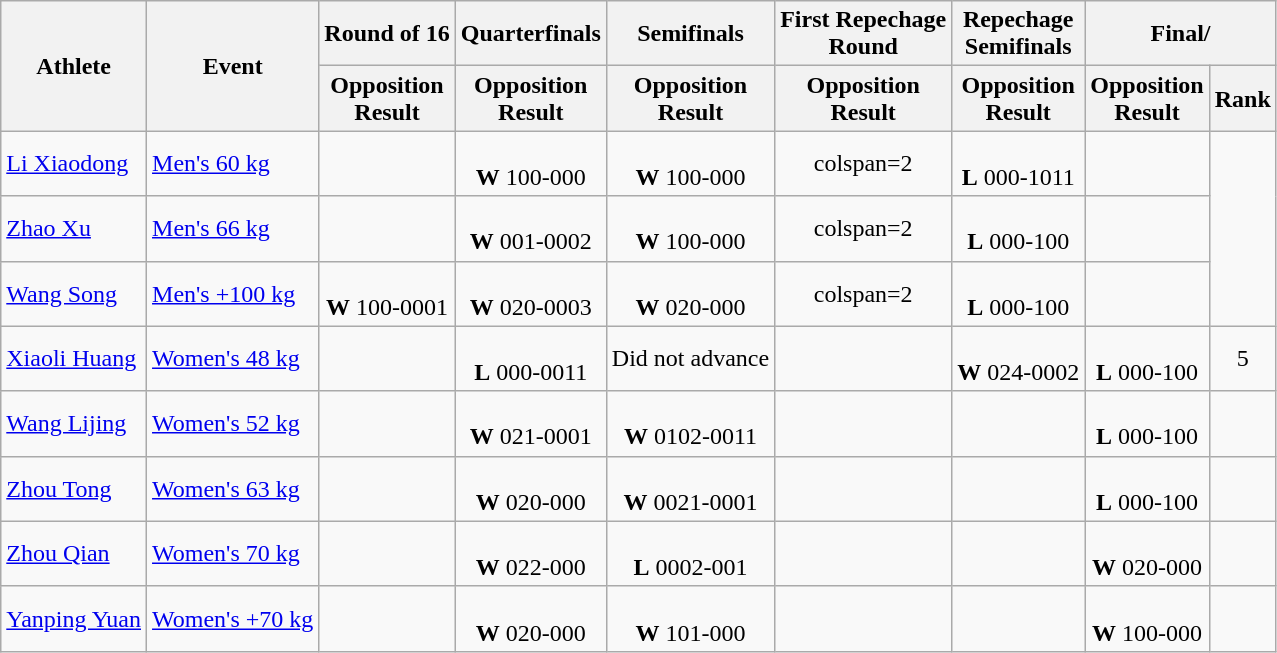<table class="wikitable">
<tr>
<th rowspan="2">Athlete</th>
<th rowspan="2">Event</th>
<th>Round of 16</th>
<th>Quarterfinals</th>
<th>Semifinals</th>
<th>First Repechage <br>Round</th>
<th>Repechage <br>Semifinals</th>
<th colspan="2">Final/</th>
</tr>
<tr>
<th>Opposition<br>Result</th>
<th>Opposition<br>Result</th>
<th>Opposition<br>Result</th>
<th>Opposition<br>Result</th>
<th>Opposition<br>Result</th>
<th>Opposition<br>Result</th>
<th>Rank</th>
</tr>
<tr align=center>
<td align=left><a href='#'>Li Xiaodong</a></td>
<td align=left><a href='#'>Men's 60 kg</a></td>
<td></td>
<td><br><strong>W</strong> 100-000</td>
<td><br><strong>W</strong> 100-000</td>
<td>colspan=2 </td>
<td><br><strong>L</strong> 000-1011</td>
<td></td>
</tr>
<tr align=center>
<td align=left><a href='#'>Zhao Xu</a></td>
<td align=left><a href='#'>Men's 66 kg</a></td>
<td></td>
<td><br><strong>W</strong> 001-0002</td>
<td><br><strong>W</strong> 100-000</td>
<td>colspan=2 </td>
<td><br><strong>L</strong> 000-100</td>
<td></td>
</tr>
<tr align=center>
<td align=left><a href='#'>Wang Song</a></td>
<td align=left><a href='#'>Men's +100 kg</a></td>
<td><br><strong>W</strong> 100-0001</td>
<td><br><strong>W</strong> 020-0003</td>
<td><br><strong>W</strong> 020-000</td>
<td>colspan=2 </td>
<td><br><strong>L</strong> 000-100</td>
<td></td>
</tr>
<tr align=center>
<td align=left><a href='#'>Xiaoli Huang</a></td>
<td align=left><a href='#'>Women's 48 kg</a></td>
<td></td>
<td><br><strong>L</strong> 000-0011</td>
<td>Did not advance</td>
<td></td>
<td><br><strong>W</strong> 024-0002</td>
<td><br><strong>L</strong> 000-100</td>
<td>5</td>
</tr>
<tr align=center>
<td align=left><a href='#'>Wang Lijing</a></td>
<td align=left><a href='#'>Women's 52 kg</a></td>
<td></td>
<td><br><strong>W</strong> 021-0001</td>
<td><br><strong>W</strong> 0102-0011</td>
<td></td>
<td></td>
<td><br><strong>L</strong> 000-100</td>
<td></td>
</tr>
<tr align=center>
<td align=left><a href='#'>Zhou Tong</a></td>
<td align=left><a href='#'>Women's 63 kg</a></td>
<td></td>
<td><br><strong>W</strong> 020-000</td>
<td><br><strong>W</strong> 0021-0001</td>
<td></td>
<td></td>
<td><br><strong>L</strong> 000-100</td>
<td></td>
</tr>
<tr align=center>
<td align=left><a href='#'>Zhou Qian</a></td>
<td align=left><a href='#'>Women's 70 kg</a></td>
<td></td>
<td><br><strong>W</strong> 022-000</td>
<td><br><strong>L</strong> 0002-001</td>
<td></td>
<td></td>
<td><br><strong>W</strong> 020-000</td>
<td></td>
</tr>
<tr align=center>
<td align=left><a href='#'>Yanping Yuan</a></td>
<td align=left><a href='#'>Women's +70 kg</a></td>
<td></td>
<td><br><strong>W</strong> 020-000</td>
<td><br><strong>W</strong> 101-000</td>
<td></td>
<td></td>
<td><br><strong>W</strong> 100-000</td>
<td></td>
</tr>
</table>
